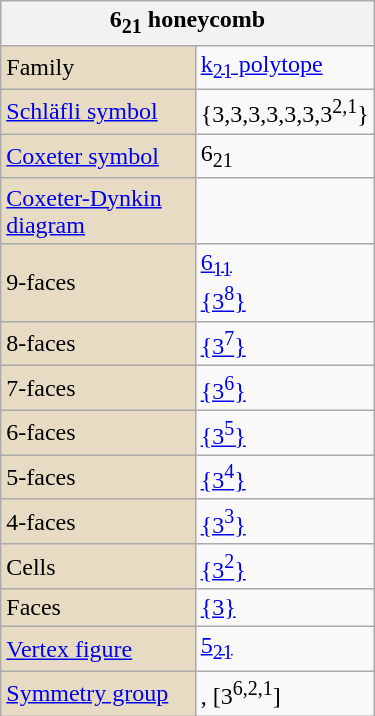<table class="wikitable" align="right" style="margin-left:10px" width="250">
<tr>
<th bgcolor=#e7dcc3 colspan=2>6<sub>21</sub> honeycomb</th>
</tr>
<tr>
<td bgcolor=#e7dcc3>Family</td>
<td><a href='#'>k<sub>21</sub> polytope</a></td>
</tr>
<tr>
<td bgcolor=#e7dcc3><a href='#'>Schläfli symbol</a></td>
<td>{3,3,3,3,3,3,3<sup>2,1</sup>}</td>
</tr>
<tr>
<td bgcolor=#e7dcc3><a href='#'>Coxeter symbol</a></td>
<td>6<sub>21</sub></td>
</tr>
<tr>
<td bgcolor=#e7dcc3><a href='#'>Coxeter-Dynkin diagram</a></td>
<td></td>
</tr>
<tr>
<td bgcolor=#e7dcc3>9-faces</td>
<td><a href='#'>6<sub>11</sub></a> <br><a href='#'>{3<sup>8</sup>}</a> </td>
</tr>
<tr>
<td bgcolor=#e7dcc3>8-faces</td>
<td><a href='#'>{3<sup>7</sup>}</a> </td>
</tr>
<tr>
<td bgcolor=#e7dcc3>7-faces</td>
<td><a href='#'>{3<sup>6</sup>}</a> </td>
</tr>
<tr>
<td bgcolor=#e7dcc3>6-faces</td>
<td><a href='#'>{3<sup>5</sup>}</a> </td>
</tr>
<tr>
<td bgcolor=#e7dcc3>5-faces</td>
<td><a href='#'>{3<sup>4</sup>}</a> </td>
</tr>
<tr>
<td bgcolor=#e7dcc3>4-faces</td>
<td><a href='#'>{3<sup>3</sup>}</a> </td>
</tr>
<tr>
<td bgcolor=#e7dcc3>Cells</td>
<td><a href='#'>{3<sup>2</sup>}</a> </td>
</tr>
<tr>
<td bgcolor=#e7dcc3>Faces</td>
<td><a href='#'>{3}</a> </td>
</tr>
<tr>
<td bgcolor=#e7dcc3><a href='#'>Vertex figure</a></td>
<td><a href='#'>5<sub>21</sub></a></td>
</tr>
<tr>
<td bgcolor=#e7dcc3><a href='#'>Symmetry group</a></td>
<td>, [3<sup>6,2,1</sup>]</td>
</tr>
</table>
